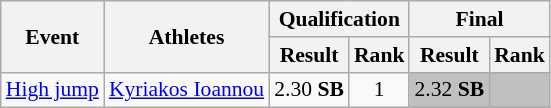<table class="wikitable" border="1" style="font-size:90%">
<tr>
<th rowspan="2">Event</th>
<th rowspan="2">Athletes</th>
<th colspan="2">Qualification</th>
<th colspan="2">Final</th>
</tr>
<tr>
<th>Result</th>
<th>Rank</th>
<th>Result</th>
<th>Rank</th>
</tr>
<tr>
<td><a href='#'>High jump</a></td>
<td><a href='#'>Kyriakos Ioannou</a></td>
<td align=center>2.30 <strong>SB</strong></td>
<td align=center>1</td>
<td align="center" bgcolor=silver>2.32 <strong>SB</strong></td>
<td align="center" bgcolor=silver></td>
</tr>
</table>
